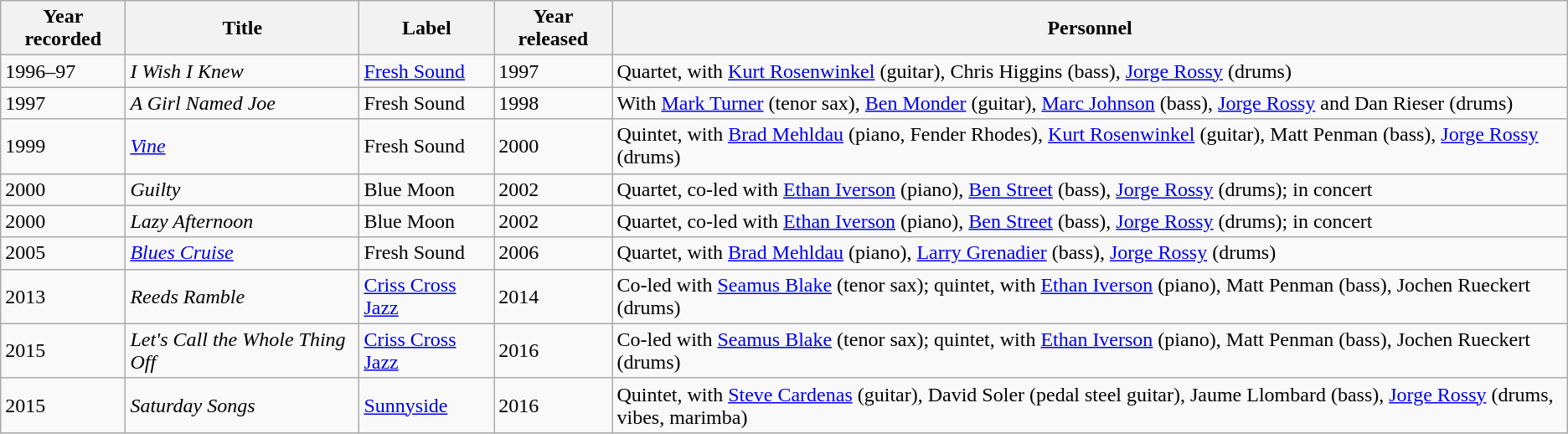<table class="wikitable sortable">
<tr>
<th>Year recorded</th>
<th>Title</th>
<th>Label</th>
<th>Year released</th>
<th>Personnel</th>
</tr>
<tr>
<td>1996–97</td>
<td><em>I Wish I Knew</em></td>
<td><a href='#'>Fresh Sound</a></td>
<td>1997</td>
<td>Quartet, with <a href='#'>Kurt Rosenwinkel</a> (guitar), Chris Higgins (bass), <a href='#'>Jorge Rossy</a> (drums)</td>
</tr>
<tr>
<td>1997</td>
<td><em>A Girl Named Joe</em></td>
<td>Fresh Sound</td>
<td>1998</td>
<td>With <a href='#'>Mark Turner</a> (tenor sax), <a href='#'>Ben Monder</a> (guitar), <a href='#'>Marc Johnson</a> (bass), <a href='#'>Jorge Rossy</a> and Dan Rieser (drums)</td>
</tr>
<tr>
<td>1999</td>
<td><em><a href='#'>Vine</a></em></td>
<td>Fresh Sound</td>
<td>2000</td>
<td>Quintet, with <a href='#'>Brad Mehldau</a> (piano, Fender Rhodes), <a href='#'>Kurt Rosenwinkel</a> (guitar), Matt Penman (bass), <a href='#'>Jorge Rossy</a> (drums)</td>
</tr>
<tr>
<td>2000</td>
<td><em>Guilty</em></td>
<td>Blue Moon</td>
<td>2002</td>
<td>Quartet, co-led with <a href='#'>Ethan Iverson</a> (piano), <a href='#'>Ben Street</a> (bass), <a href='#'>Jorge Rossy</a> (drums); in concert</td>
</tr>
<tr>
<td>2000</td>
<td><em>Lazy Afternoon</em></td>
<td>Blue Moon</td>
<td>2002</td>
<td>Quartet, co-led with <a href='#'>Ethan Iverson</a> (piano), <a href='#'>Ben Street</a> (bass), <a href='#'>Jorge Rossy</a> (drums); in concert</td>
</tr>
<tr>
<td>2005</td>
<td><em><a href='#'>Blues Cruise</a></em></td>
<td>Fresh Sound</td>
<td>2006</td>
<td>Quartet, with <a href='#'>Brad Mehldau</a> (piano), <a href='#'>Larry Grenadier</a> (bass), <a href='#'>Jorge Rossy</a> (drums)</td>
</tr>
<tr>
<td>2013</td>
<td><em>Reeds Ramble</em></td>
<td><a href='#'>Criss Cross Jazz</a></td>
<td>2014</td>
<td>Co-led with <a href='#'>Seamus Blake</a> (tenor sax); quintet, with <a href='#'>Ethan Iverson</a> (piano), Matt Penman (bass), Jochen Rueckert (drums)</td>
</tr>
<tr>
<td>2015</td>
<td><em>Let's Call the Whole Thing Off</em></td>
<td><a href='#'>Criss Cross Jazz</a></td>
<td>2016</td>
<td>Co-led with <a href='#'>Seamus Blake</a> (tenor sax); quintet, with <a href='#'>Ethan Iverson</a> (piano), Matt Penman (bass), Jochen Rueckert (drums)</td>
</tr>
<tr>
<td>2015</td>
<td><em>Saturday Songs</em></td>
<td><a href='#'>Sunnyside</a></td>
<td>2016</td>
<td>Quintet, with <a href='#'>Steve Cardenas</a> (guitar), David Soler (pedal steel guitar), Jaume Llombard (bass), <a href='#'>Jorge Rossy</a> (drums, vibes, marimba)</td>
</tr>
</table>
